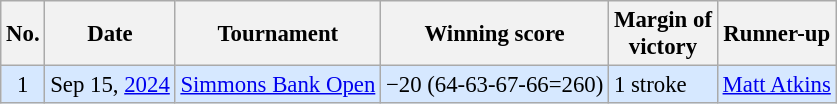<table class="wikitable" style="font-size:95%;">
<tr>
<th>No.</th>
<th>Date</th>
<th>Tournament</th>
<th>Winning score</th>
<th>Margin of<br>victory</th>
<th>Runner-up</th>
</tr>
<tr style="background:#D6E8FF;">
<td align=center>1</td>
<td align=right>Sep 15, <a href='#'>2024</a></td>
<td><a href='#'>Simmons Bank Open</a></td>
<td>−20 (64-63-67-66=260)</td>
<td>1 stroke</td>
<td> <a href='#'>Matt Atkins</a></td>
</tr>
</table>
